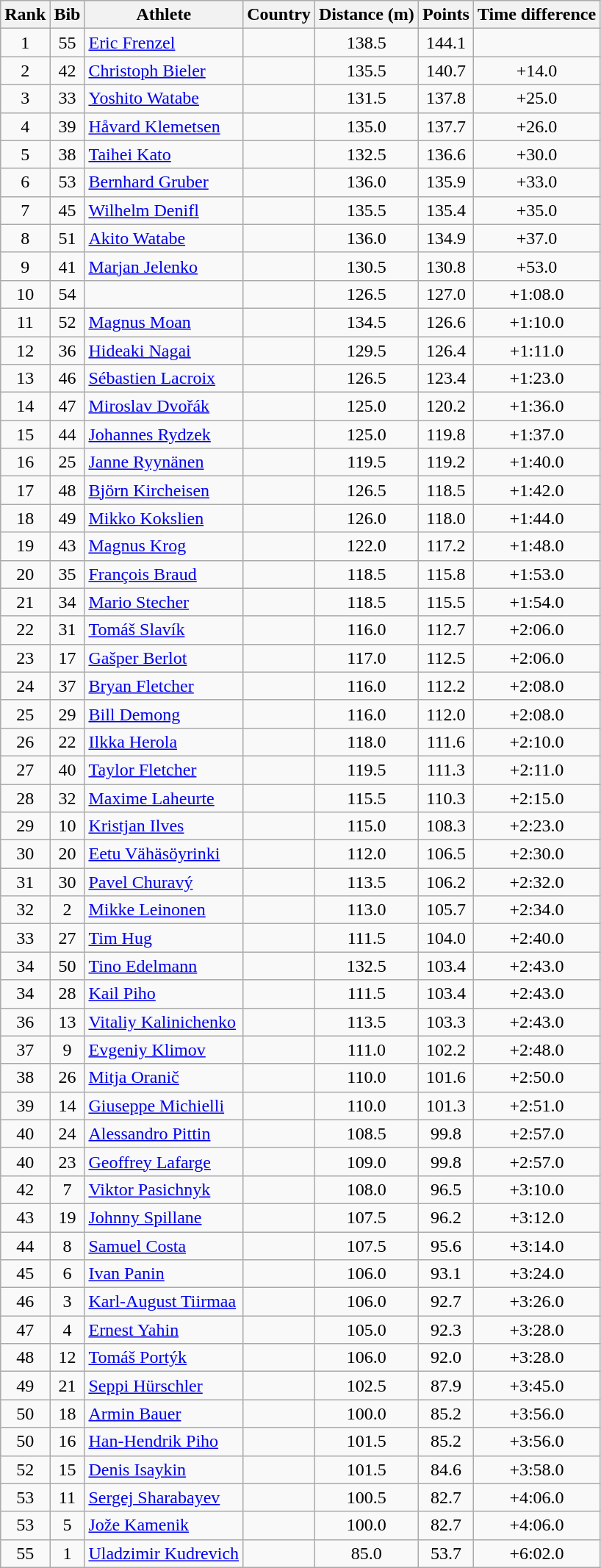<table class="wikitable sortable" style="text-align:center">
<tr>
<th>Rank</th>
<th>Bib</th>
<th>Athlete</th>
<th>Country</th>
<th>Distance (m)</th>
<th>Points</th>
<th>Time difference</th>
</tr>
<tr>
<td>1</td>
<td>55</td>
<td align=left><a href='#'>Eric Frenzel</a></td>
<td align=left></td>
<td>138.5</td>
<td>144.1</td>
<td></td>
</tr>
<tr>
<td>2</td>
<td>42</td>
<td align=left><a href='#'>Christoph Bieler</a></td>
<td align=left></td>
<td>135.5</td>
<td>140.7</td>
<td>+14.0</td>
</tr>
<tr>
<td>3</td>
<td>33</td>
<td align=left><a href='#'>Yoshito Watabe</a></td>
<td align=left></td>
<td>131.5</td>
<td>137.8</td>
<td>+25.0</td>
</tr>
<tr>
<td>4</td>
<td>39</td>
<td align=left><a href='#'>Håvard Klemetsen</a></td>
<td align=left></td>
<td>135.0</td>
<td>137.7</td>
<td>+26.0</td>
</tr>
<tr>
<td>5</td>
<td>38</td>
<td align=left><a href='#'>Taihei Kato</a></td>
<td align=left></td>
<td>132.5</td>
<td>136.6</td>
<td>+30.0</td>
</tr>
<tr>
<td>6</td>
<td>53</td>
<td align=left><a href='#'>Bernhard Gruber</a></td>
<td align=left></td>
<td>136.0</td>
<td>135.9</td>
<td>+33.0</td>
</tr>
<tr>
<td>7</td>
<td>45</td>
<td align=left><a href='#'>Wilhelm Denifl</a></td>
<td align=left></td>
<td>135.5</td>
<td>135.4</td>
<td>+35.0</td>
</tr>
<tr>
<td>8</td>
<td>51</td>
<td align=left><a href='#'>Akito Watabe</a></td>
<td align=left></td>
<td>136.0</td>
<td>134.9</td>
<td>+37.0</td>
</tr>
<tr>
<td>9</td>
<td>41</td>
<td align=left><a href='#'>Marjan Jelenko</a></td>
<td align=left></td>
<td>130.5</td>
<td>130.8</td>
<td>+53.0</td>
</tr>
<tr>
<td>10</td>
<td>54</td>
<td align=left></td>
<td align=left></td>
<td>126.5</td>
<td>127.0</td>
<td>+1:08.0</td>
</tr>
<tr>
<td>11</td>
<td>52</td>
<td align=left><a href='#'>Magnus Moan</a></td>
<td align=left></td>
<td>134.5</td>
<td>126.6</td>
<td>+1:10.0</td>
</tr>
<tr>
<td>12</td>
<td>36</td>
<td align=left><a href='#'>Hideaki Nagai</a></td>
<td align=left></td>
<td>129.5</td>
<td>126.4</td>
<td>+1:11.0</td>
</tr>
<tr>
<td>13</td>
<td>46</td>
<td align=left><a href='#'>Sébastien Lacroix</a></td>
<td align=left></td>
<td>126.5</td>
<td>123.4</td>
<td>+1:23.0</td>
</tr>
<tr>
<td>14</td>
<td>47</td>
<td align=left><a href='#'>Miroslav Dvořák</a></td>
<td align=left></td>
<td>125.0</td>
<td>120.2</td>
<td>+1:36.0</td>
</tr>
<tr>
<td>15</td>
<td>44</td>
<td align=left><a href='#'>Johannes Rydzek</a></td>
<td align=left></td>
<td>125.0</td>
<td>119.8</td>
<td>+1:37.0</td>
</tr>
<tr>
<td>16</td>
<td>25</td>
<td align=left><a href='#'>Janne Ryynänen</a></td>
<td align=left></td>
<td>119.5</td>
<td>119.2</td>
<td>+1:40.0</td>
</tr>
<tr>
<td>17</td>
<td>48</td>
<td align=left><a href='#'>Björn Kircheisen</a></td>
<td align=left></td>
<td>126.5</td>
<td>118.5</td>
<td>+1:42.0</td>
</tr>
<tr>
<td>18</td>
<td>49</td>
<td align=left><a href='#'>Mikko Kokslien</a></td>
<td align=left></td>
<td>126.0</td>
<td>118.0</td>
<td>+1:44.0</td>
</tr>
<tr>
<td>19</td>
<td>43</td>
<td align=left><a href='#'>Magnus Krog</a></td>
<td align=left></td>
<td>122.0</td>
<td>117.2</td>
<td>+1:48.0</td>
</tr>
<tr>
<td>20</td>
<td>35</td>
<td align=left><a href='#'>François Braud</a></td>
<td align=left></td>
<td>118.5</td>
<td>115.8</td>
<td>+1:53.0</td>
</tr>
<tr>
<td>21</td>
<td>34</td>
<td align=left><a href='#'>Mario Stecher</a></td>
<td align=left></td>
<td>118.5</td>
<td>115.5</td>
<td>+1:54.0</td>
</tr>
<tr>
<td>22</td>
<td>31</td>
<td align=left><a href='#'>Tomáš Slavík</a></td>
<td align=left></td>
<td>116.0</td>
<td>112.7</td>
<td>+2:06.0</td>
</tr>
<tr>
<td>23</td>
<td>17</td>
<td align=left><a href='#'>Gašper Berlot</a></td>
<td align=left></td>
<td>117.0</td>
<td>112.5</td>
<td>+2:06.0</td>
</tr>
<tr>
<td>24</td>
<td>37</td>
<td align=left><a href='#'>Bryan Fletcher</a></td>
<td align=left></td>
<td>116.0</td>
<td>112.2</td>
<td>+2:08.0</td>
</tr>
<tr>
<td>25</td>
<td>29</td>
<td align=left><a href='#'>Bill Demong</a></td>
<td align=left></td>
<td>116.0</td>
<td>112.0</td>
<td>+2:08.0</td>
</tr>
<tr>
<td>26</td>
<td>22</td>
<td align=left><a href='#'>Ilkka Herola</a></td>
<td align=left></td>
<td>118.0</td>
<td>111.6</td>
<td>+2:10.0</td>
</tr>
<tr>
<td>27</td>
<td>40</td>
<td align=left><a href='#'>Taylor Fletcher</a></td>
<td align=left></td>
<td>119.5</td>
<td>111.3</td>
<td>+2:11.0</td>
</tr>
<tr>
<td>28</td>
<td>32</td>
<td align=left><a href='#'>Maxime Laheurte</a></td>
<td align=left></td>
<td>115.5</td>
<td>110.3</td>
<td>+2:15.0</td>
</tr>
<tr>
<td>29</td>
<td>10</td>
<td align=left><a href='#'>Kristjan Ilves</a></td>
<td align=left></td>
<td>115.0</td>
<td>108.3</td>
<td>+2:23.0</td>
</tr>
<tr>
<td>30</td>
<td>20</td>
<td align=left><a href='#'>Eetu Vähäsöyrinki</a></td>
<td align=left></td>
<td>112.0</td>
<td>106.5</td>
<td>+2:30.0</td>
</tr>
<tr>
<td>31</td>
<td>30</td>
<td align=left><a href='#'>Pavel Churavý</a></td>
<td align=left></td>
<td>113.5</td>
<td>106.2</td>
<td>+2:32.0</td>
</tr>
<tr>
<td>32</td>
<td>2</td>
<td align=left><a href='#'>Mikke Leinonen</a></td>
<td align=left></td>
<td>113.0</td>
<td>105.7</td>
<td>+2:34.0</td>
</tr>
<tr>
<td>33</td>
<td>27</td>
<td align=left><a href='#'>Tim Hug</a></td>
<td align=left></td>
<td>111.5</td>
<td>104.0</td>
<td>+2:40.0</td>
</tr>
<tr>
<td>34</td>
<td>50</td>
<td align=left><a href='#'>Tino Edelmann</a></td>
<td align=left></td>
<td>132.5</td>
<td>103.4</td>
<td>+2:43.0</td>
</tr>
<tr>
<td>34</td>
<td>28</td>
<td align=left><a href='#'>Kail Piho</a></td>
<td align=left></td>
<td>111.5</td>
<td>103.4</td>
<td>+2:43.0</td>
</tr>
<tr>
<td>36</td>
<td>13</td>
<td align=left><a href='#'>Vitaliy Kalinichenko</a></td>
<td align=left></td>
<td>113.5</td>
<td>103.3</td>
<td>+2:43.0</td>
</tr>
<tr>
<td>37</td>
<td>9</td>
<td align=left><a href='#'>Evgeniy Klimov</a></td>
<td align=left></td>
<td>111.0</td>
<td>102.2</td>
<td>+2:48.0</td>
</tr>
<tr>
<td>38</td>
<td>26</td>
<td align=left><a href='#'>Mitja Oranič</a></td>
<td align=left></td>
<td>110.0</td>
<td>101.6</td>
<td>+2:50.0</td>
</tr>
<tr>
<td>39</td>
<td>14</td>
<td align=left><a href='#'>Giuseppe Michielli</a></td>
<td align=left></td>
<td>110.0</td>
<td>101.3</td>
<td>+2:51.0</td>
</tr>
<tr>
<td>40</td>
<td>24</td>
<td align=left><a href='#'>Alessandro Pittin</a></td>
<td align=left></td>
<td>108.5</td>
<td>99.8</td>
<td>+2:57.0</td>
</tr>
<tr>
<td>40</td>
<td>23</td>
<td align=left><a href='#'>Geoffrey Lafarge</a></td>
<td align=left></td>
<td>109.0</td>
<td>99.8</td>
<td>+2:57.0</td>
</tr>
<tr>
<td>42</td>
<td>7</td>
<td align=left><a href='#'>Viktor Pasichnyk</a></td>
<td align=left></td>
<td>108.0</td>
<td>96.5</td>
<td>+3:10.0</td>
</tr>
<tr>
<td>43</td>
<td>19</td>
<td align=left><a href='#'>Johnny Spillane</a></td>
<td align=left></td>
<td>107.5</td>
<td>96.2</td>
<td>+3:12.0</td>
</tr>
<tr>
<td>44</td>
<td>8</td>
<td align=left><a href='#'>Samuel Costa</a></td>
<td align=left></td>
<td>107.5</td>
<td>95.6</td>
<td>+3:14.0</td>
</tr>
<tr>
<td>45</td>
<td>6</td>
<td align=left><a href='#'>Ivan Panin</a></td>
<td align=left></td>
<td>106.0</td>
<td>93.1</td>
<td>+3:24.0</td>
</tr>
<tr>
<td>46</td>
<td>3</td>
<td align=left><a href='#'>Karl-August Tiirmaa</a></td>
<td align=left></td>
<td>106.0</td>
<td>92.7</td>
<td>+3:26.0</td>
</tr>
<tr>
<td>47</td>
<td>4</td>
<td align=left><a href='#'>Ernest Yahin</a></td>
<td align=left></td>
<td>105.0</td>
<td>92.3</td>
<td>+3:28.0</td>
</tr>
<tr>
<td>48</td>
<td>12</td>
<td align=left><a href='#'>Tomáš Portýk</a></td>
<td align=left></td>
<td>106.0</td>
<td>92.0</td>
<td>+3:28.0</td>
</tr>
<tr>
<td>49</td>
<td>21</td>
<td align=left><a href='#'>Seppi Hürschler</a></td>
<td align=left></td>
<td>102.5</td>
<td>87.9</td>
<td>+3:45.0</td>
</tr>
<tr>
<td>50</td>
<td>18</td>
<td align=left><a href='#'>Armin Bauer</a></td>
<td align=left></td>
<td>100.0</td>
<td>85.2</td>
<td>+3:56.0</td>
</tr>
<tr>
<td>50</td>
<td>16</td>
<td align=left><a href='#'>Han-Hendrik Piho</a></td>
<td align=left></td>
<td>101.5</td>
<td>85.2</td>
<td>+3:56.0</td>
</tr>
<tr>
<td>52</td>
<td>15</td>
<td align=left><a href='#'>Denis Isaykin</a></td>
<td align=left></td>
<td>101.5</td>
<td>84.6</td>
<td>+3:58.0</td>
</tr>
<tr>
<td>53</td>
<td>11</td>
<td align=left><a href='#'>Sergej Sharabayev</a></td>
<td align=left></td>
<td>100.5</td>
<td>82.7</td>
<td>+4:06.0</td>
</tr>
<tr>
<td>53</td>
<td>5</td>
<td align=left><a href='#'>Jože Kamenik</a></td>
<td align=left></td>
<td>100.0</td>
<td>82.7</td>
<td>+4:06.0</td>
</tr>
<tr>
<td>55</td>
<td>1</td>
<td align=left><a href='#'>Uladzimir Kudrevich</a></td>
<td align=left></td>
<td>85.0</td>
<td>53.7</td>
<td>+6:02.0</td>
</tr>
</table>
